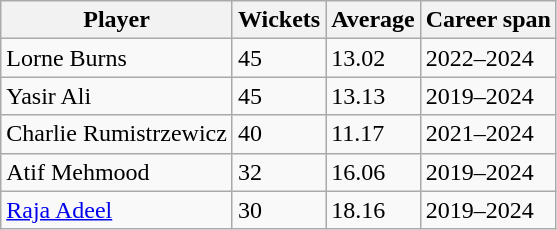<table class="wikitable">
<tr>
<th>Player</th>
<th>Wickets</th>
<th>Average</th>
<th>Career span</th>
</tr>
<tr>
<td>Lorne Burns</td>
<td>45</td>
<td>13.02</td>
<td>2022–2024</td>
</tr>
<tr>
<td>Yasir Ali</td>
<td>45</td>
<td>13.13</td>
<td>2019–2024</td>
</tr>
<tr>
<td>Charlie Rumistrzewicz</td>
<td>40</td>
<td>11.17</td>
<td>2021–2024</td>
</tr>
<tr>
<td>Atif Mehmood</td>
<td>32</td>
<td>16.06</td>
<td>2019–2024</td>
</tr>
<tr>
<td><a href='#'>Raja Adeel</a></td>
<td>30</td>
<td>18.16</td>
<td>2019–2024</td>
</tr>
</table>
